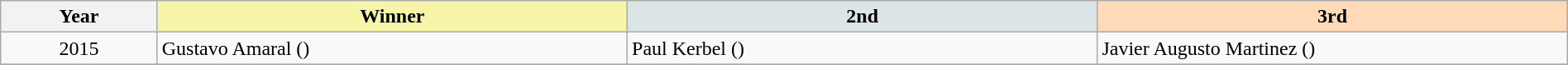<table class="wikitable" width=100%>
<tr>
<th width=10%>Year</th>
<th style="background-color: #F7F6A8;" width=30%>Winner</th>
<th style="background-color: #DCE5E5;" width=30%>2nd</th>
<th style="background-color: #FFDAB9;" width=30%>3rd</th>
</tr>
<tr>
<td align=center>2015</td>
<td>Gustavo Amaral ()</td>
<td>Paul Kerbel ()</td>
<td>Javier Augusto Martinez ()</td>
</tr>
<tr>
</tr>
</table>
